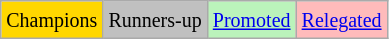<table class="wikitable">
<tr>
<td bgcolor=gold><small>Champions</small></td>
<td bgcolor=silver><small>Runners-up</small></td>
<td bgcolor=#bbf3bb><small><a href='#'>Promoted</a></small></td>
<td bgcolor=#ffbbbb><small><a href='#'>Relegated</a></small></td>
</tr>
</table>
